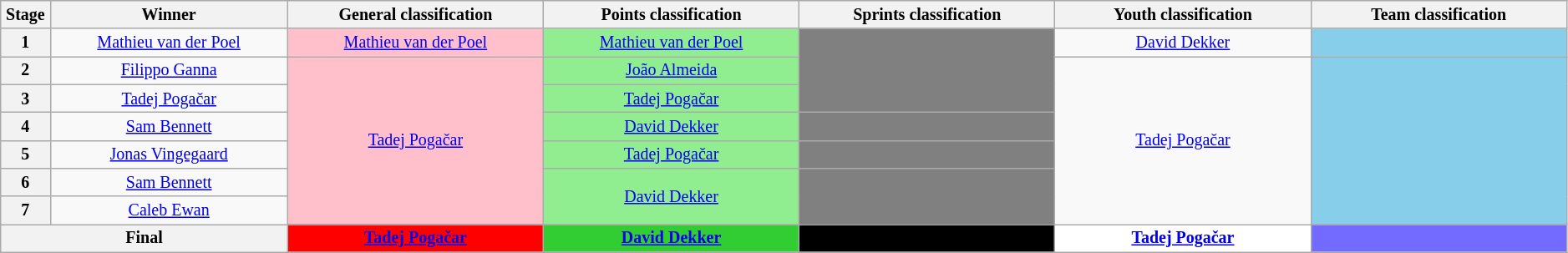<table class="wikitable" style="text-align: center; font-size:smaller;">
<tr style="background:#efefef;">
<th style="width:1%;">Stage</th>
<th style="width:13%;">Winner</th>
<th style="width:14%;">General classification<br></th>
<th style="width:14%;">Points classification<br></th>
<th style="width:14%;">Sprints classification<br></th>
<th style="width:14%;">Youth classification<br></th>
<th style="width:14%;">Team classification</th>
</tr>
<tr>
<th>1</th>
<td><a href='#'>Mathieu van der Poel</a></td>
<td style="background:pink;"><a href='#'>Mathieu van der Poel</a></td>
<td style="background:lightgreen;"><a href='#'>Mathieu van der Poel</a></td>
<td style="background:grey;" rowspan="3"></td>
<td style="background:offwhite;"><a href='#'>David Dekker</a></td>
<td style="background:skyblue;"></td>
</tr>
<tr>
<th>2</th>
<td><a href='#'>Filippo Ganna</a></td>
<td style="background:pink;" rowspan="6"><a href='#'>Tadej Pogačar</a></td>
<td style="background:lightgreen;"><a href='#'>João Almeida</a></td>
<td style="background:offwhite;" rowspan="6"><a href='#'>Tadej Pogačar</a></td>
<td style="background:skyblue;" rowspan="6"></td>
</tr>
<tr>
<th>3</th>
<td><a href='#'>Tadej Pogačar</a></td>
<td style="background:lightgreen;"><a href='#'>Tadej Pogačar</a></td>
</tr>
<tr>
<th>4</th>
<td><a href='#'>Sam Bennett</a></td>
<td style="background:lightgreen;"><a href='#'>David Dekker</a></td>
<td style="background:grey;"></td>
</tr>
<tr>
<th>5</th>
<td><a href='#'>Jonas Vingegaard</a></td>
<td style="background:lightgreen;"><a href='#'>Tadej Pogačar</a></td>
<td style="background:grey;"></td>
</tr>
<tr>
<th>6</th>
<td><a href='#'>Sam Bennett</a></td>
<td style="background:lightgreen;" rowspan="2"><a href='#'>David Dekker</a></td>
<td style="background:grey;" rowspan="2"></td>
</tr>
<tr>
<th>7</th>
<td><a href='#'>Caleb Ewan</a></td>
</tr>
<tr>
<th colspan="2">Final</th>
<th style="background:red;"><a href='#'>Tadej Pogačar</a></th>
<th style="background:limegreen;"><a href='#'>David Dekker</a></th>
<th style="background:black;"></th>
<th style="background:white;"><a href='#'>Tadej Pogačar</a></th>
<th style="background:#736aff;"></th>
</tr>
</table>
